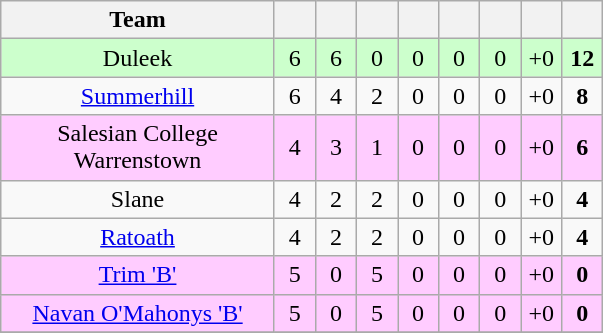<table class="wikitable" style="text-align:center">
<tr>
<th width="175">Team</th>
<th width="20"></th>
<th width="20"></th>
<th width="20"></th>
<th width="20"></th>
<th width="20"></th>
<th width="20"></th>
<th width="20"></th>
<th width="20"></th>
</tr>
<tr style="background:#cfc;">
<td>Duleek</td>
<td>6</td>
<td>6</td>
<td>0</td>
<td>0</td>
<td>0</td>
<td>0</td>
<td>+0</td>
<td><strong>12</strong></td>
</tr>
<tr>
<td><a href='#'>Summerhill</a></td>
<td>6</td>
<td>4</td>
<td>2</td>
<td>0</td>
<td>0</td>
<td>0</td>
<td>+0</td>
<td><strong>8</strong></td>
</tr>
<tr style="background:#fcf;">
<td>Salesian College Warrenstown</td>
<td>4</td>
<td>3</td>
<td>1</td>
<td>0</td>
<td>0</td>
<td>0</td>
<td>+0</td>
<td><strong>6</strong></td>
</tr>
<tr>
<td>Slane</td>
<td>4</td>
<td>2</td>
<td>2</td>
<td>0</td>
<td>0</td>
<td>0</td>
<td>+0</td>
<td><strong>4</strong></td>
</tr>
<tr>
<td><a href='#'>Ratoath</a></td>
<td>4</td>
<td>2</td>
<td>2</td>
<td>0</td>
<td>0</td>
<td>0</td>
<td>+0</td>
<td><strong>4</strong></td>
</tr>
<tr style="background:#fcf;">
<td><a href='#'>Trim 'B'</a></td>
<td>5</td>
<td>0</td>
<td>5</td>
<td>0</td>
<td>0</td>
<td>0</td>
<td>+0</td>
<td><strong>0</strong></td>
</tr>
<tr style="background:#fcf;">
<td><a href='#'>Navan O'Mahonys 'B'</a></td>
<td>5</td>
<td>0</td>
<td>5</td>
<td>0</td>
<td>0</td>
<td>0</td>
<td>+0</td>
<td><strong>0</strong></td>
</tr>
<tr>
</tr>
</table>
